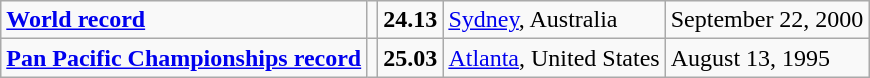<table class="wikitable">
<tr>
<td><strong><a href='#'>World record</a></strong></td>
<td></td>
<td><strong>24.13</strong></td>
<td><a href='#'>Sydney</a>, Australia</td>
<td>September 22, 2000</td>
</tr>
<tr>
<td><strong><a href='#'>Pan Pacific Championships record</a></strong></td>
<td></td>
<td><strong>25.03</strong></td>
<td><a href='#'>Atlanta</a>, United States</td>
<td>August 13, 1995</td>
</tr>
</table>
